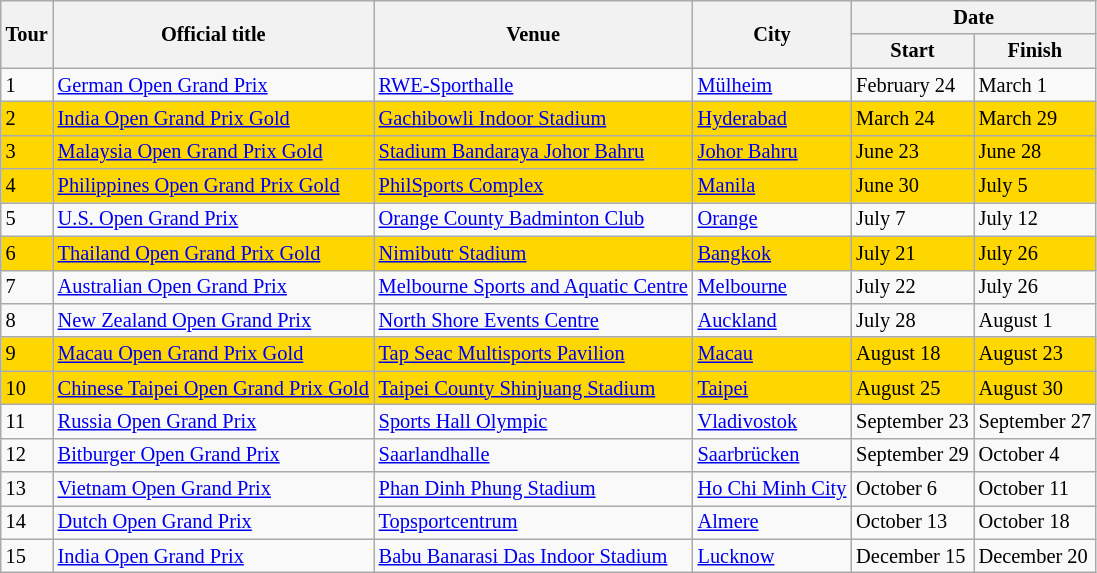<table class=wikitable style="font-size:85%">
<tr>
<th rowspan=2>Tour</th>
<th rowspan=2>Official title</th>
<th rowspan=2>Venue</th>
<th rowspan=2>City</th>
<th colspan=2>Date</th>
</tr>
<tr>
<th>Start</th>
<th>Finish</th>
</tr>
<tr>
<td>1</td>
<td> <a href='#'>German Open Grand Prix</a></td>
<td><a href='#'>RWE-Sporthalle</a></td>
<td><a href='#'>Mülheim</a></td>
<td>February 24</td>
<td>March 1</td>
</tr>
<tr bgcolor="gold">
<td>2</td>
<td> <a href='#'>India Open Grand Prix Gold</a></td>
<td><a href='#'>Gachibowli Indoor Stadium</a></td>
<td><a href='#'>Hyderabad</a></td>
<td>March 24</td>
<td>March 29</td>
</tr>
<tr bgcolor="gold">
<td>3</td>
<td> <a href='#'>Malaysia Open Grand Prix Gold</a></td>
<td><a href='#'>Stadium Bandaraya Johor Bahru</a></td>
<td><a href='#'>Johor Bahru</a></td>
<td>June 23</td>
<td>June 28</td>
</tr>
<tr bgcolor="gold">
<td>4</td>
<td> <a href='#'>Philippines Open Grand Prix Gold</a></td>
<td><a href='#'>PhilSports Complex</a></td>
<td><a href='#'>Manila</a></td>
<td>June 30</td>
<td>July 5</td>
</tr>
<tr>
<td>5</td>
<td> <a href='#'>U.S. Open Grand Prix</a></td>
<td><a href='#'>Orange County Badminton Club</a></td>
<td><a href='#'>Orange</a></td>
<td>July 7</td>
<td>July 12</td>
</tr>
<tr bgcolor="gold">
<td>6</td>
<td> <a href='#'>Thailand Open Grand Prix Gold</a></td>
<td><a href='#'>Nimibutr Stadium</a></td>
<td><a href='#'>Bangkok</a></td>
<td>July 21</td>
<td>July 26</td>
</tr>
<tr>
<td>7</td>
<td> <a href='#'>Australian Open Grand Prix</a></td>
<td><a href='#'>Melbourne Sports and Aquatic Centre</a></td>
<td><a href='#'>Melbourne</a></td>
<td>July 22</td>
<td>July 26</td>
</tr>
<tr>
<td>8</td>
<td> <a href='#'>New Zealand Open Grand Prix</a></td>
<td><a href='#'>North Shore Events Centre</a></td>
<td><a href='#'>Auckland</a></td>
<td>July 28</td>
<td>August 1</td>
</tr>
<tr bgcolor="gold">
<td>9</td>
<td> <a href='#'>Macau Open Grand Prix Gold</a></td>
<td><a href='#'>Tap Seac Multisports Pavilion</a></td>
<td><a href='#'>Macau</a></td>
<td>August 18</td>
<td>August 23</td>
</tr>
<tr bgcolor="gold">
<td>10</td>
<td> <a href='#'>Chinese Taipei Open Grand Prix Gold</a></td>
<td><a href='#'>Taipei County Shinjuang Stadium</a></td>
<td><a href='#'>Taipei</a></td>
<td>August 25</td>
<td>August 30</td>
</tr>
<tr>
<td>11</td>
<td> <a href='#'>Russia Open Grand Prix</a></td>
<td><a href='#'>Sports Hall Olympic</a></td>
<td><a href='#'>Vladivostok</a></td>
<td>September 23</td>
<td>September 27</td>
</tr>
<tr>
<td>12</td>
<td> <a href='#'>Bitburger Open Grand Prix</a></td>
<td><a href='#'>Saarlandhalle</a></td>
<td><a href='#'>Saarbrücken</a></td>
<td>September 29</td>
<td>October 4</td>
</tr>
<tr>
<td>13</td>
<td> <a href='#'>Vietnam Open Grand Prix</a></td>
<td><a href='#'>Phan Dinh Phung Stadium</a></td>
<td><a href='#'>Ho Chi Minh City</a></td>
<td>October 6</td>
<td>October 11</td>
</tr>
<tr>
<td>14</td>
<td> <a href='#'>Dutch Open Grand Prix</a></td>
<td><a href='#'>Topsportcentrum</a></td>
<td><a href='#'>Almere</a></td>
<td>October 13</td>
<td>October 18</td>
</tr>
<tr>
<td>15</td>
<td> <a href='#'>India Open Grand Prix</a></td>
<td><a href='#'>Babu Banarasi Das Indoor Stadium</a></td>
<td><a href='#'>Lucknow</a></td>
<td>December 15</td>
<td>December 20</td>
</tr>
</table>
